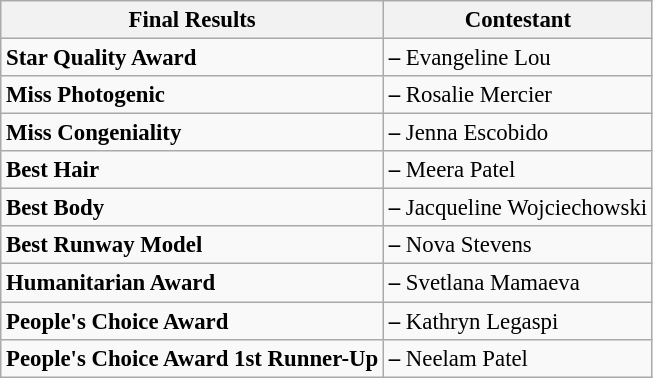<table class="wikitable sortable" style="font-size: 95%;">
<tr>
<th>Final Results</th>
<th>Contestant</th>
</tr>
<tr>
<td><strong>Star Quality Award</strong></td>
<td><strong> – </strong>Evangeline Lou</td>
</tr>
<tr>
<td><strong>Miss Photogenic</strong></td>
<td><strong> – </strong>Rosalie Mercier</td>
</tr>
<tr>
<td><strong>Miss Congeniality</strong></td>
<td><strong> – </strong>Jenna Escobido</td>
</tr>
<tr>
<td><strong>Best Hair</strong></td>
<td><strong> – </strong>Meera Patel</td>
</tr>
<tr>
<td><strong>Best Body</strong></td>
<td><strong> – </strong>Jacqueline Wojciechowski</td>
</tr>
<tr>
<td><strong>Best Runway Model</strong></td>
<td><strong> – </strong>Nova Stevens</td>
</tr>
<tr>
<td><strong>Humanitarian Award</strong></td>
<td><strong> – </strong>Svetlana Mamaeva</td>
</tr>
<tr>
<td><strong>People's Choice Award</strong></td>
<td><strong> – </strong>Kathryn Legaspi</td>
</tr>
<tr>
<td><strong>People's Choice Award 1st Runner-Up</strong></td>
<td><strong> – </strong>Neelam Patel</td>
</tr>
</table>
